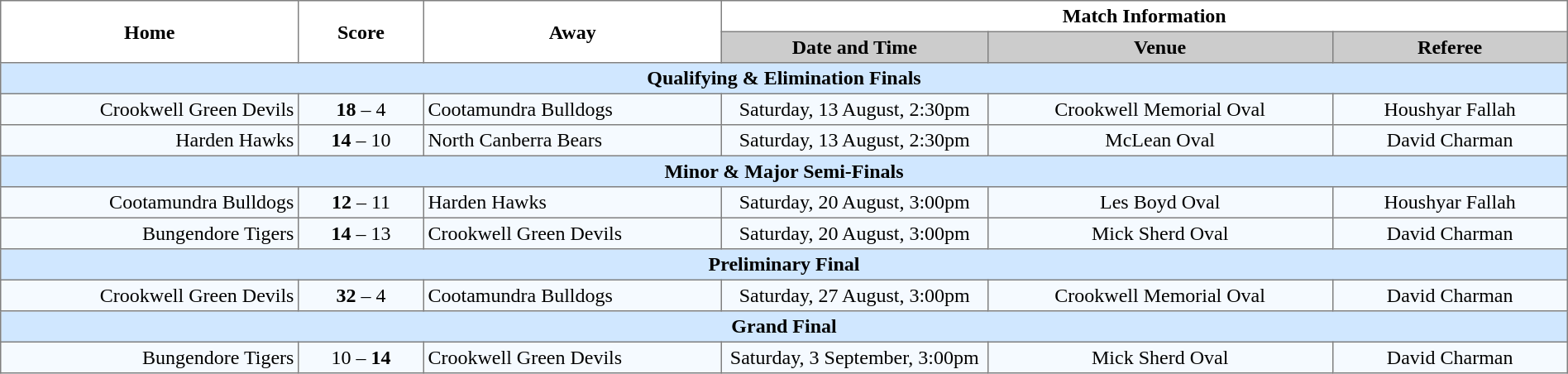<table width="100%" cellspacing="0" cellpadding="3" border="1" style="border-collapse:collapse;  text-align:center;">
<tr>
<th rowspan="2" width="19%">Home</th>
<th rowspan="2" width="8%">Score</th>
<th rowspan="2" width="19%">Away</th>
<th colspan="3">Match Information</th>
</tr>
<tr bgcolor="#CCCCCC">
<th width="17%">Date and Time</th>
<th width="22%">Venue</th>
<th width="50%">Referee</th>
</tr>
<tr style="background:#d0e7ff;">
<td colspan="6"><strong>Qualifying & Elimination Finals</strong></td>
</tr>
<tr style="text-align:center; background:#f5faff;">
<td align="right">Crookwell Green Devils </td>
<td><strong>18</strong> – 4</td>
<td align="left"> Cootamundra Bulldogs</td>
<td>Saturday, 13 August, 2:30pm</td>
<td>Crookwell Memorial Oval</td>
<td>Houshyar Fallah</td>
</tr>
<tr style="text-align:center; background:#f5faff;">
<td align="right">Harden Hawks </td>
<td><strong>14</strong> – 10</td>
<td align="left"> North Canberra Bears</td>
<td>Saturday, 13 August, 2:30pm</td>
<td>McLean Oval</td>
<td>David Charman</td>
</tr>
<tr style="background:#d0e7ff;">
<td colspan="6"><strong>Minor & Major Semi-Finals</strong></td>
</tr>
<tr style="text-align:center; background:#f5faff;">
<td align="right">Cootamundra Bulldogs </td>
<td><strong>12</strong> – 11</td>
<td align="left"> Harden Hawks</td>
<td>Saturday, 20 August, 3:00pm</td>
<td>Les Boyd Oval</td>
<td>Houshyar Fallah</td>
</tr>
<tr style="text-align:center; background:#f5faff;">
<td align="right">Bungendore Tigers </td>
<td><strong>14</strong> – 13</td>
<td align="left"> Crookwell Green Devils</td>
<td>Saturday, 20 August, 3:00pm</td>
<td>Mick Sherd Oval</td>
<td>David Charman</td>
</tr>
<tr style="background:#d0e7ff;">
<td colspan="6"><strong>Preliminary Final</strong></td>
</tr>
<tr style="text-align:center; background:#f5faff;">
<td align="right">Crookwell Green Devils </td>
<td><strong>32</strong> – 4</td>
<td align="left"> Cootamundra Bulldogs</td>
<td>Saturday, 27 August, 3:00pm</td>
<td>Crookwell Memorial Oval</td>
<td>David Charman</td>
</tr>
<tr style="background:#d0e7ff;">
<td colspan="6"><strong>Grand Final</strong></td>
</tr>
<tr style="text-align:center; background:#f5faff;">
<td align="right">Bungendore Tigers </td>
<td>10 – <strong>14</strong></td>
<td align="left"> Crookwell Green Devils</td>
<td>Saturday, 3 September, 3:00pm</td>
<td>Mick Sherd Oval</td>
<td>David Charman</td>
</tr>
</table>
